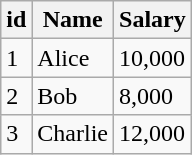<table class="wikitable">
<tr>
<th>id</th>
<th>Name</th>
<th>Salary</th>
</tr>
<tr>
<td>1</td>
<td>Alice</td>
<td>10,000</td>
</tr>
<tr>
<td>2</td>
<td>Bob</td>
<td>8,000</td>
</tr>
<tr>
<td>3</td>
<td>Charlie</td>
<td>12,000</td>
</tr>
</table>
